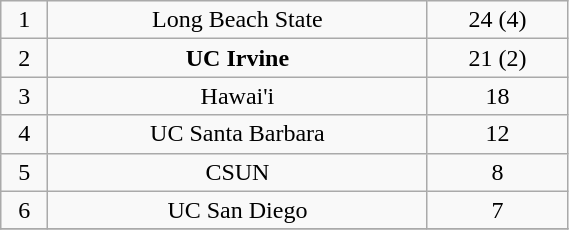<table class="wikitable" style="width: 30%;text-align: center;">
<tr align="center">
<td>1</td>
<td>Long Beach State</td>
<td>24 (4)</td>
</tr>
<tr>
<td>2</td>
<td><strong>UC Irvine</strong></td>
<td>21 (2)</td>
</tr>
<tr>
<td>3</td>
<td>Hawai'i</td>
<td>18</td>
</tr>
<tr>
<td>4</td>
<td>UC Santa Barbara</td>
<td>12</td>
</tr>
<tr>
<td>5</td>
<td>CSUN</td>
<td>8</td>
</tr>
<tr>
<td>6</td>
<td>UC San Diego</td>
<td>7</td>
</tr>
<tr>
</tr>
</table>
